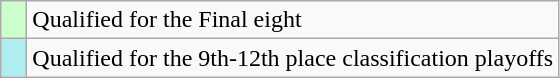<table class="wikitable" style="text-align: left;">
<tr>
<td width="10px" bgcolor="#ccffcc"></td>
<td>Qualified for the Final eight</td>
</tr>
<tr>
<td width="10px" bgcolor="#afeeee"></td>
<td>Qualified for the 9th-12th place classification playoffs</td>
</tr>
</table>
